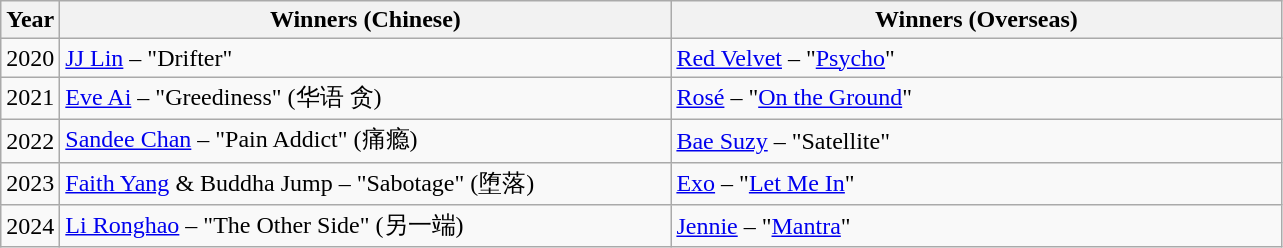<table class="wikitable">
<tr>
<th>Year</th>
<th style="width:25em;">Winners (Chinese)</th>
<th style="width:25em;">Winners (Overseas)</th>
</tr>
<tr>
<td>2020</td>
<td><a href='#'>JJ Lin</a> – "Drifter"</td>
<td><a href='#'>Red Velvet</a> – "<a href='#'>Psycho</a>"</td>
</tr>
<tr>
<td>2021</td>
<td><a href='#'>Eve Ai</a> – "Greediness" (华语 贪)</td>
<td><a href='#'>Rosé</a> – "<a href='#'>On the Ground</a>"</td>
</tr>
<tr>
<td>2022</td>
<td><a href='#'>Sandee Chan</a> – "Pain Addict" (痛瘾)</td>
<td><a href='#'>Bae Suzy</a> – "Satellite"</td>
</tr>
<tr>
<td>2023</td>
<td><a href='#'>Faith Yang</a> & Buddha Jump – "Sabotage" (堕落)</td>
<td><a href='#'>Exo</a> – "<a href='#'>Let Me In</a>"</td>
</tr>
<tr>
<td>2024</td>
<td><a href='#'>Li Ronghao</a> – "The Other Side" (另一端)</td>
<td><a href='#'>Jennie</a> – "<a href='#'>Mantra</a>"</td>
</tr>
</table>
